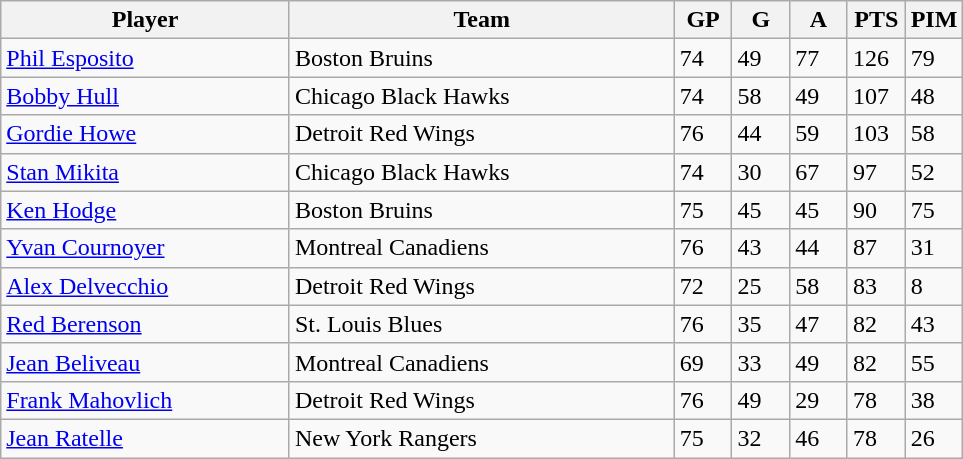<table class="wikitable">
<tr>
<th bgcolor="#DDDDFF" width="30%">Player</th>
<th bgcolor="#DDDDFF" width="40%">Team</th>
<th bgcolor="#DDDDFF" width="6%">GP</th>
<th bgcolor="#DDDDFF" width="6%">G</th>
<th bgcolor="#DDDDFF" width="6%">A</th>
<th bgcolor="#DDDDFF" width="6%">PTS</th>
<th bgcolor="#DDDDFF" width="6%">PIM</th>
</tr>
<tr>
<td><a href='#'>Phil Esposito</a></td>
<td>Boston Bruins</td>
<td>74</td>
<td>49</td>
<td>77</td>
<td>126</td>
<td>79</td>
</tr>
<tr>
<td><a href='#'>Bobby Hull</a></td>
<td>Chicago Black Hawks</td>
<td>74</td>
<td>58</td>
<td>49</td>
<td>107</td>
<td>48</td>
</tr>
<tr>
<td><a href='#'>Gordie Howe</a></td>
<td>Detroit Red Wings</td>
<td>76</td>
<td>44</td>
<td>59</td>
<td>103</td>
<td>58</td>
</tr>
<tr>
<td><a href='#'>Stan Mikita</a></td>
<td>Chicago Black Hawks</td>
<td>74</td>
<td>30</td>
<td>67</td>
<td>97</td>
<td>52</td>
</tr>
<tr>
<td><a href='#'>Ken Hodge</a></td>
<td>Boston Bruins</td>
<td>75</td>
<td>45</td>
<td>45</td>
<td>90</td>
<td>75</td>
</tr>
<tr>
<td><a href='#'>Yvan Cournoyer</a></td>
<td>Montreal Canadiens</td>
<td>76</td>
<td>43</td>
<td>44</td>
<td>87</td>
<td>31</td>
</tr>
<tr>
<td><a href='#'>Alex Delvecchio</a></td>
<td>Detroit Red Wings</td>
<td>72</td>
<td>25</td>
<td>58</td>
<td>83</td>
<td>8</td>
</tr>
<tr>
<td><a href='#'>Red Berenson</a></td>
<td>St. Louis Blues</td>
<td>76</td>
<td>35</td>
<td>47</td>
<td>82</td>
<td>43</td>
</tr>
<tr>
<td><a href='#'>Jean Beliveau</a></td>
<td>Montreal Canadiens</td>
<td>69</td>
<td>33</td>
<td>49</td>
<td>82</td>
<td>55</td>
</tr>
<tr>
<td><a href='#'>Frank Mahovlich</a></td>
<td>Detroit Red Wings</td>
<td>76</td>
<td>49</td>
<td>29</td>
<td>78</td>
<td>38</td>
</tr>
<tr>
<td><a href='#'>Jean Ratelle</a></td>
<td>New York Rangers</td>
<td>75</td>
<td>32</td>
<td>46</td>
<td>78</td>
<td>26</td>
</tr>
</table>
